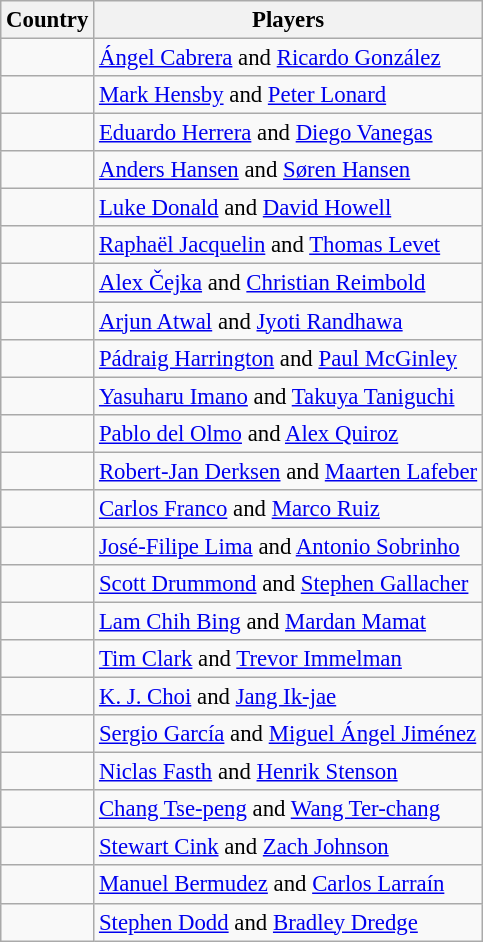<table class="wikitable" style="font-size:95%;">
<tr>
<th>Country</th>
<th>Players</th>
</tr>
<tr>
<td></td>
<td><a href='#'>Ángel Cabrera</a> and <a href='#'>Ricardo González</a></td>
</tr>
<tr>
<td></td>
<td><a href='#'>Mark Hensby</a> and <a href='#'>Peter Lonard</a></td>
</tr>
<tr>
<td></td>
<td><a href='#'>Eduardo Herrera</a> and <a href='#'>Diego Vanegas</a></td>
</tr>
<tr>
<td></td>
<td><a href='#'>Anders Hansen</a> and <a href='#'>Søren Hansen</a></td>
</tr>
<tr>
<td></td>
<td><a href='#'>Luke Donald</a> and <a href='#'>David Howell</a></td>
</tr>
<tr>
<td></td>
<td><a href='#'>Raphaël Jacquelin</a> and <a href='#'>Thomas Levet</a></td>
</tr>
<tr>
<td></td>
<td><a href='#'>Alex Čejka</a> and <a href='#'>Christian Reimbold</a></td>
</tr>
<tr>
<td></td>
<td><a href='#'>Arjun Atwal</a> and <a href='#'>Jyoti Randhawa</a></td>
</tr>
<tr>
<td></td>
<td><a href='#'>Pádraig Harrington</a> and <a href='#'>Paul McGinley</a></td>
</tr>
<tr>
<td></td>
<td><a href='#'>Yasuharu Imano</a> and <a href='#'>Takuya Taniguchi</a></td>
</tr>
<tr>
<td></td>
<td><a href='#'>Pablo del Olmo</a> and <a href='#'>Alex Quiroz</a></td>
</tr>
<tr>
<td></td>
<td><a href='#'>Robert-Jan Derksen</a> and <a href='#'>Maarten Lafeber</a></td>
</tr>
<tr>
<td></td>
<td><a href='#'>Carlos Franco</a> and <a href='#'>Marco Ruiz</a></td>
</tr>
<tr>
<td></td>
<td><a href='#'>José-Filipe Lima</a> and <a href='#'>Antonio Sobrinho</a></td>
</tr>
<tr>
<td></td>
<td><a href='#'>Scott Drummond</a> and <a href='#'>Stephen Gallacher</a></td>
</tr>
<tr>
<td></td>
<td><a href='#'>Lam Chih Bing</a> and <a href='#'>Mardan Mamat</a></td>
</tr>
<tr>
<td></td>
<td><a href='#'>Tim Clark</a> and <a href='#'>Trevor Immelman</a></td>
</tr>
<tr>
<td></td>
<td><a href='#'>K. J. Choi</a> and <a href='#'>Jang Ik-jae</a></td>
</tr>
<tr>
<td></td>
<td><a href='#'>Sergio García</a> and <a href='#'>Miguel Ángel Jiménez</a></td>
</tr>
<tr>
<td></td>
<td><a href='#'>Niclas Fasth</a> and <a href='#'>Henrik Stenson</a></td>
</tr>
<tr>
<td></td>
<td><a href='#'>Chang Tse-peng</a> and <a href='#'>Wang Ter-chang</a></td>
</tr>
<tr>
<td></td>
<td><a href='#'>Stewart Cink</a> and <a href='#'>Zach Johnson</a></td>
</tr>
<tr>
<td></td>
<td><a href='#'>Manuel Bermudez</a> and <a href='#'>Carlos Larraín</a></td>
</tr>
<tr>
<td></td>
<td><a href='#'>Stephen Dodd</a> and <a href='#'>Bradley Dredge</a></td>
</tr>
</table>
